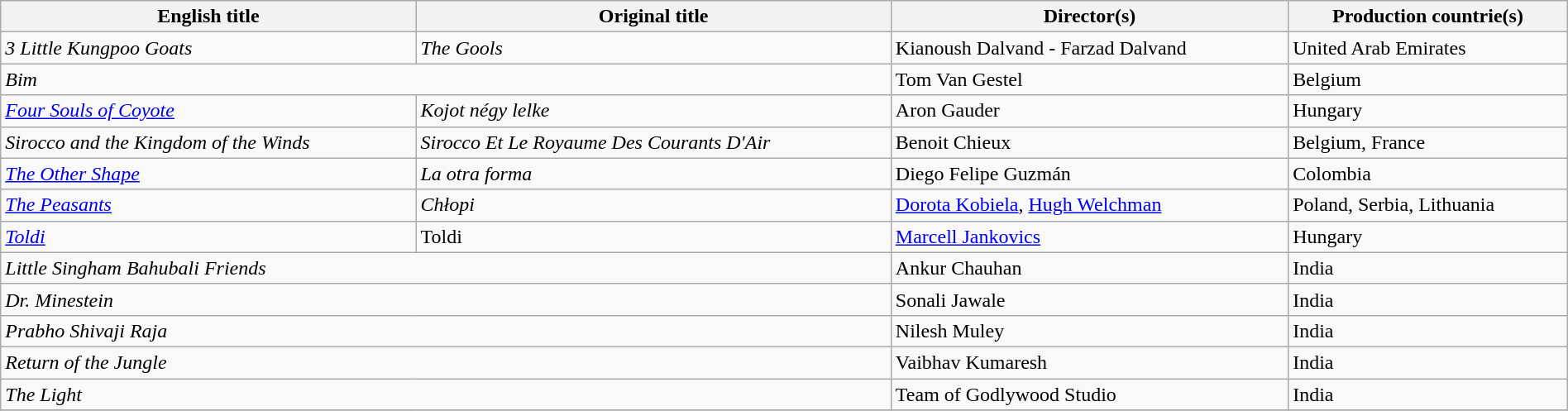<table class="sortable wikitable" style="width:100%; margin-bottom:4px" cellpadding="5">
<tr>
<th scope="col">English title</th>
<th scope="col">Original title</th>
<th scope="col">Director(s)</th>
<th scope="col">Production countrie(s)</th>
</tr>
<tr>
<td><em>3 Little Kungpoo Goats</em></td>
<td><em>The Gools</em></td>
<td>Kianoush Dalvand - Farzad Dalvand</td>
<td>United Arab Emirates</td>
</tr>
<tr>
<td colspan=2><em>Bim</em></td>
<td>Tom Van Gestel</td>
<td>Belgium</td>
</tr>
<tr>
<td><em><a href='#'>Four Souls of Coyote</a></em></td>
<td><em>Kojot négy lelke</em></td>
<td>Aron Gauder</td>
<td>Hungary</td>
</tr>
<tr>
<td><em>Sirocco and the Kingdom of the Winds</em></td>
<td><em>Sirocco Et Le Royaume Des Courants D'Air</em></td>
<td>Benoit Chieux</td>
<td>Belgium, France</td>
</tr>
<tr>
<td><em><a href='#'>The Other Shape</a></em></td>
<td><em>La otra forma</em></td>
<td>Diego Felipe Guzmán</td>
<td>Colombia</td>
</tr>
<tr>
<td><em><a href='#'>The Peasants</a></em></td>
<td><em>Chłopi</em></td>
<td><a href='#'>Dorota Kobiela</a>, <a href='#'>Hugh Welchman</a></td>
<td>Poland, Serbia, Lithuania</td>
</tr>
<tr>
<td><em><a href='#'>Toldi</a></em></td>
<td>Toldi</td>
<td><a href='#'>Marcell Jankovics</a></td>
<td>Hungary</td>
</tr>
<tr>
<td colspan=2><em>Little Singham Bahubali Friends</em></td>
<td>Ankur Chauhan</td>
<td>India</td>
</tr>
<tr>
<td colspan=2><em>Dr. Minestein</em></td>
<td>Sonali Jawale</td>
<td>India</td>
</tr>
<tr>
<td colspan=2><em>Prabho Shivaji Raja</em></td>
<td>Nilesh Muley</td>
<td>India</td>
</tr>
<tr>
<td colspan=2><em>Return of the Jungle</em></td>
<td>Vaibhav Kumaresh</td>
<td>India</td>
</tr>
<tr>
<td colspan=2><em>The Light</em></td>
<td>Team of Godlywood Studio</td>
<td>India</td>
</tr>
<tr>
</tr>
</table>
